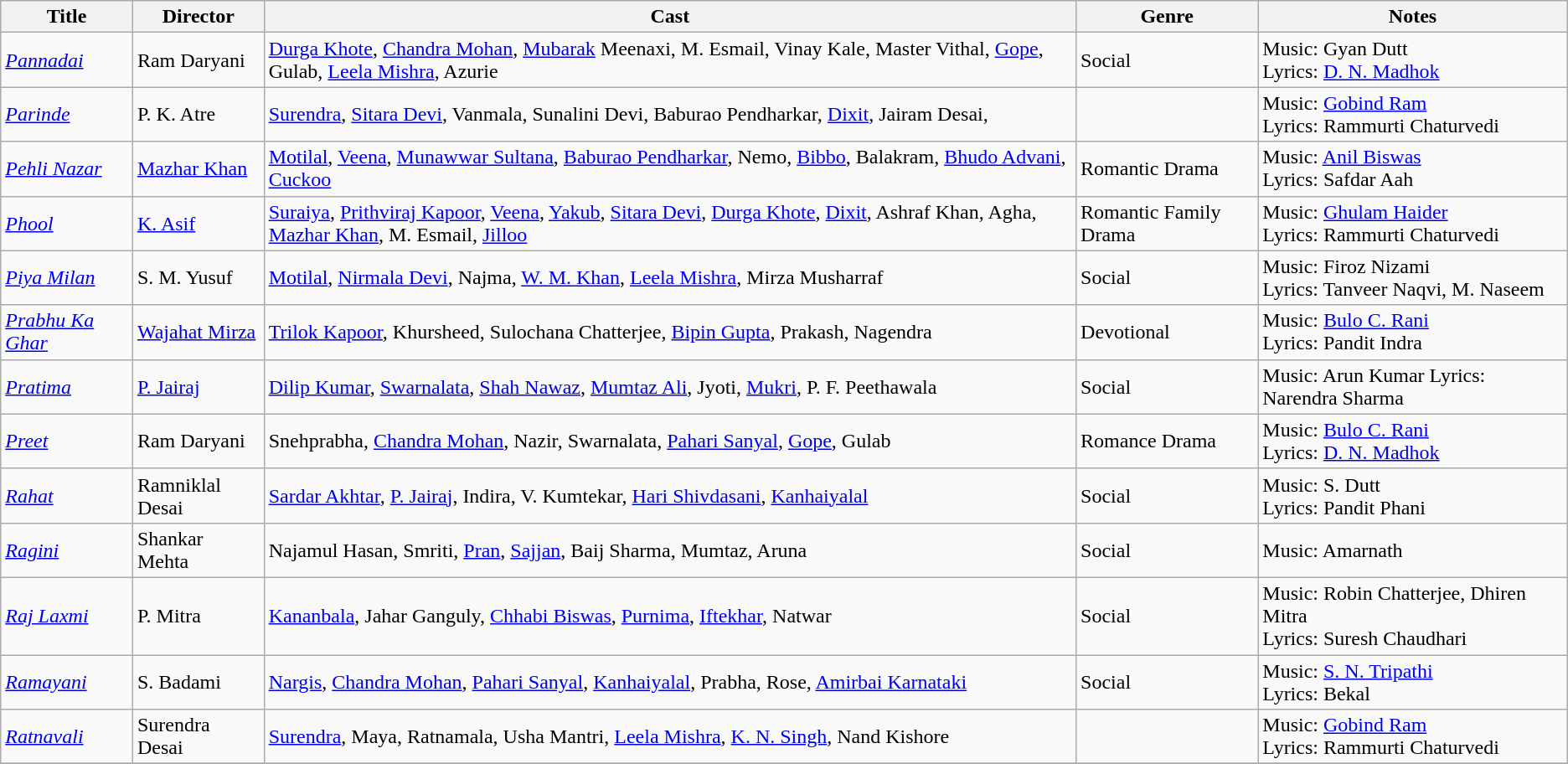<table class="wikitable">
<tr>
<th>Title</th>
<th>Director</th>
<th>Cast</th>
<th>Genre</th>
<th>Notes</th>
</tr>
<tr>
<td><em><a href='#'>Pannadai</a></em></td>
<td>Ram Daryani</td>
<td><a href='#'>Durga Khote</a>, <a href='#'>Chandra Mohan</a>, <a href='#'>Mubarak</a> Meenaxi, M. Esmail, Vinay Kale, Master Vithal, <a href='#'>Gope</a>, Gulab, <a href='#'>Leela Mishra</a>, Azurie</td>
<td>Social</td>
<td>Music: Gyan Dutt<br>Lyrics: <a href='#'>D. N. Madhok</a></td>
</tr>
<tr>
<td><em><a href='#'>Parinde</a></em></td>
<td>P. K. Atre</td>
<td><a href='#'>Surendra</a>, <a href='#'>Sitara Devi</a>, Vanmala, Sunalini Devi, Baburao Pendharkar, <a href='#'>Dixit</a>, Jairam Desai,</td>
<td></td>
<td>Music: <a href='#'>Gobind Ram</a><br>Lyrics: Rammurti Chaturvedi</td>
</tr>
<tr>
<td><em><a href='#'>Pehli Nazar</a></em></td>
<td><a href='#'>Mazhar Khan</a></td>
<td><a href='#'>Motilal</a>, <a href='#'>Veena</a>, <a href='#'>Munawwar Sultana</a>, <a href='#'>Baburao Pendharkar</a>, Nemo, <a href='#'>Bibbo</a>, Balakram, <a href='#'>Bhudo Advani</a>, <a href='#'>Cuckoo</a></td>
<td>Romantic Drama</td>
<td>Music: <a href='#'>Anil Biswas</a><br>Lyrics: Safdar Aah</td>
</tr>
<tr>
<td><em><a href='#'>Phool</a></em></td>
<td><a href='#'>K. Asif</a></td>
<td><a href='#'>Suraiya</a>, <a href='#'>Prithviraj Kapoor</a>, <a href='#'>Veena</a>, <a href='#'>Yakub</a>, <a href='#'>Sitara Devi</a>, <a href='#'>Durga Khote</a>, <a href='#'>Dixit</a>, Ashraf Khan, Agha, <a href='#'>Mazhar Khan</a>, M. Esmail, <a href='#'>Jilloo</a></td>
<td>Romantic Family Drama</td>
<td>Music: <a href='#'>Ghulam Haider</a><br>Lyrics: Rammurti Chaturvedi</td>
</tr>
<tr>
<td><em><a href='#'>Piya Milan</a></em></td>
<td>S. M. Yusuf</td>
<td><a href='#'>Motilal</a>, <a href='#'>Nirmala Devi</a>, Najma, <a href='#'>W. M. Khan</a>, <a href='#'>Leela Mishra</a>, Mirza Musharraf</td>
<td>Social</td>
<td>Music: Firoz Nizami<br>Lyrics: Tanveer Naqvi, M. Naseem</td>
</tr>
<tr>
<td><em><a href='#'>Prabhu Ka Ghar</a></em></td>
<td><a href='#'>Wajahat Mirza</a></td>
<td><a href='#'>Trilok Kapoor</a>, Khursheed, Sulochana Chatterjee, <a href='#'>Bipin Gupta</a>, Prakash, Nagendra</td>
<td>Devotional</td>
<td>Music: <a href='#'>Bulo C. Rani</a><br>Lyrics: Pandit Indra</td>
</tr>
<tr>
<td><em><a href='#'>Pratima</a></em></td>
<td><a href='#'>P. Jairaj</a></td>
<td><a href='#'>Dilip Kumar</a>, <a href='#'>Swarnalata</a>, <a href='#'>Shah Nawaz</a>, <a href='#'>Mumtaz Ali</a>, Jyoti, <a href='#'>Mukri</a>, P. F. Peethawala</td>
<td>Social</td>
<td>Music: Arun Kumar Lyrics: Narendra Sharma</td>
</tr>
<tr>
<td><em><a href='#'>Preet</a></em></td>
<td>Ram Daryani</td>
<td>Snehprabha, <a href='#'>Chandra Mohan</a>, Nazir, Swarnalata, <a href='#'>Pahari Sanyal</a>, <a href='#'>Gope</a>, Gulab</td>
<td>Romance Drama</td>
<td>Music: <a href='#'>Bulo C. Rani</a><br>Lyrics: <a href='#'>D. N. Madhok</a></td>
</tr>
<tr>
<td><em><a href='#'>Rahat</a></em></td>
<td>Ramniklal Desai</td>
<td><a href='#'>Sardar Akhtar</a>, <a href='#'>P. Jairaj</a>, Indira, V. Kumtekar, <a href='#'>Hari Shivdasani</a>, <a href='#'>Kanhaiyalal</a></td>
<td>Social</td>
<td>Music: S. Dutt<br>Lyrics: Pandit Phani</td>
</tr>
<tr>
<td><em><a href='#'>Ragini</a></em></td>
<td>Shankar Mehta</td>
<td>Najamul Hasan, Smriti, <a href='#'>Pran</a>, <a href='#'>Sajjan</a>, Baij Sharma, Mumtaz, Aruna</td>
<td>Social</td>
<td>Music: Amarnath</td>
</tr>
<tr>
<td><em><a href='#'>Raj Laxmi</a></em></td>
<td>P. Mitra</td>
<td><a href='#'>Kananbala</a>, Jahar Ganguly, <a href='#'>Chhabi Biswas</a>, <a href='#'>Purnima</a>, <a href='#'>Iftekhar</a>, Natwar</td>
<td>Social</td>
<td>Music: Robin Chatterjee, Dhiren Mitra<br>Lyrics: Suresh Chaudhari</td>
</tr>
<tr>
<td><em><a href='#'>Ramayani</a></em></td>
<td>S. Badami</td>
<td><a href='#'>Nargis</a>, <a href='#'>Chandra Mohan</a>, <a href='#'>Pahari Sanyal</a>, <a href='#'>Kanhaiyalal</a>, Prabha, Rose, <a href='#'>Amirbai Karnataki</a></td>
<td>Social</td>
<td>Music: <a href='#'>S. N. Tripathi</a><br>Lyrics: Bekal</td>
</tr>
<tr>
<td><em><a href='#'>Ratnavali</a></em></td>
<td>Surendra Desai</td>
<td><a href='#'>Surendra</a>, Maya, Ratnamala, Usha Mantri, <a href='#'>Leela Mishra</a>, <a href='#'>K. N. Singh</a>, Nand Kishore</td>
<td></td>
<td>Music: <a href='#'>Gobind Ram</a><br>Lyrics: Rammurti Chaturvedi</td>
</tr>
<tr>
</tr>
</table>
